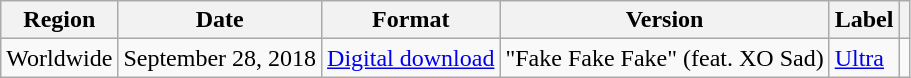<table class="wikitable plainrowheaders">
<tr>
<th>Region</th>
<th>Date</th>
<th>Format</th>
<th>Version</th>
<th>Label</th>
<th></th>
</tr>
<tr>
<td rowspan="1" scope="row">Worldwide</td>
<td>September 28, 2018</td>
<td><a href='#'>Digital download</a></td>
<td>"Fake Fake Fake" (feat. XO Sad)</td>
<td><a href='#'>Ultra</a></td>
<td></td>
</tr>
</table>
